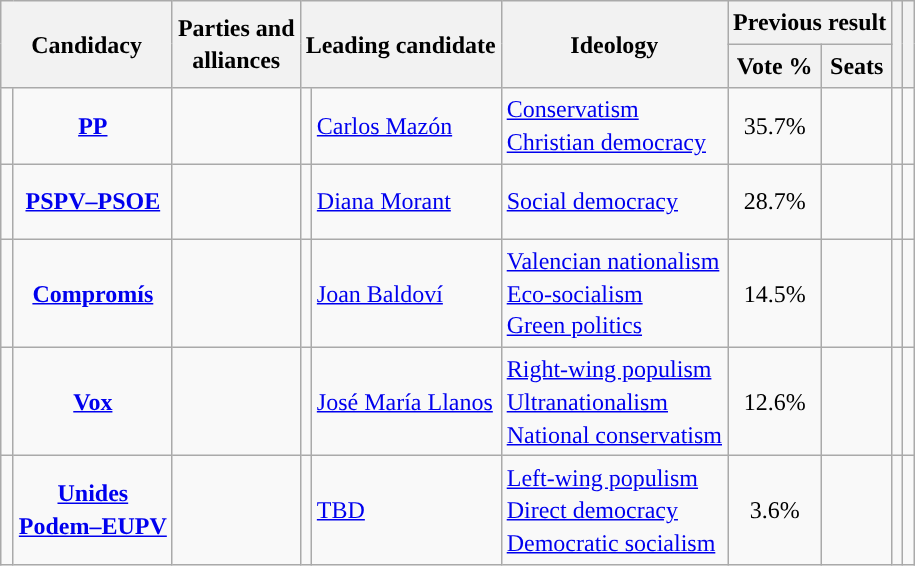<table class="wikitable" style="line-height:1.35em; text-align:left;">
<tr>
<th colspan="2" rowspan="2">Candidacy</th>
<th rowspan="2">Parties and<br>alliances</th>
<th colspan="2" rowspan="2">Leading candidate</th>
<th rowspan="2">Ideology</th>
<th colspan="2">Previous result</th>
<th rowspan="2"></th>
<th rowspan="2"></th>
</tr>
<tr>
<th>Vote %</th>
<th>Seats</th>
</tr>
<tr>
<td width="1" style="color:inherit;background:"></td>
<td align="center"><strong><a href='#'>PP</a></strong></td>
<td></td>
<td></td>
<td><a href='#'>Carlos Mazón</a></td>
<td><a href='#'>Conservatism</a><br><a href='#'>Christian democracy</a></td>
<td align="center">35.7%</td>
<td></td>
<td></td>
<td></td>
</tr>
<tr>
<td style="color:inherit;background:"></td>
<td align="center"><strong><a href='#'>PSPV–PSOE</a></strong></td>
<td></td>
<td></td>
<td><a href='#'>Diana Morant</a></td>
<td><a href='#'>Social democracy</a></td>
<td align="center">28.7%</td>
<td></td>
<td></td>
<td><br><br></td>
</tr>
<tr>
<td style="color:inherit;background:"></td>
<td align="center"><strong><a href='#'>Compromís</a></strong></td>
<td></td>
<td></td>
<td><a href='#'>Joan Baldoví</a></td>
<td><a href='#'>Valencian nationalism</a><br><a href='#'>Eco-socialism</a><br><a href='#'>Green politics</a></td>
<td align="center">14.5%</td>
<td></td>
<td></td>
<td></td>
</tr>
<tr>
<td style="color:inherit;background:"></td>
<td align="center"><strong><a href='#'>Vox</a></strong></td>
<td></td>
<td></td>
<td><a href='#'>José María Llanos</a></td>
<td><a href='#'>Right-wing populism</a><br><a href='#'>Ultranationalism</a><br><a href='#'>National conservatism</a></td>
<td align="center">12.6%</td>
<td></td>
<td></td>
<td></td>
</tr>
<tr>
<td style="color:inherit;background:"></td>
<td align="center"><strong><a href='#'>Unides<br>Podem–EUPV</a></strong></td>
<td></td>
<td></td>
<td><a href='#'>TBD</a></td>
<td><a href='#'>Left-wing populism</a><br><a href='#'>Direct democracy</a><br><a href='#'>Democratic socialism</a></td>
<td align="center">3.6%</td>
<td></td>
<td></td>
<td></td>
</tr>
</table>
